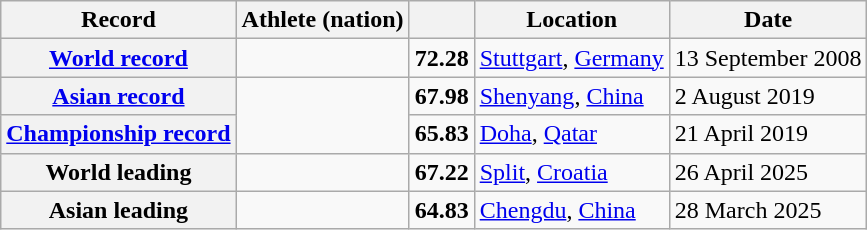<table class="wikitable">
<tr>
<th scope="col">Record</th>
<th scope="col">Athlete (nation)</th>
<th scope="col"></th>
<th scope="col">Location</th>
<th scope="col">Date</th>
</tr>
<tr>
<th scope="row"><a href='#'>World record</a></th>
<td></td>
<td align="center"><strong>72.28</strong></td>
<td><a href='#'>Stuttgart</a>, <a href='#'>Germany</a></td>
<td>13 September 2008</td>
</tr>
<tr>
<th scope="row"><a href='#'>Asian record</a></th>
<td rowspan="2"></td>
<td align="center"><strong>67.98</strong></td>
<td><a href='#'>Shenyang</a>, <a href='#'>China</a></td>
<td>2 August 2019</td>
</tr>
<tr>
<th scope="row"><a href='#'>Championship record</a></th>
<td align="center"><strong>65.83</strong></td>
<td><a href='#'>Doha</a>, <a href='#'>Qatar</a></td>
<td>21 April 2019</td>
</tr>
<tr>
<th scope="row">World leading</th>
<td></td>
<td align="center"><strong>67.22</strong></td>
<td><a href='#'>Split</a>, <a href='#'>Croatia</a></td>
<td>26 April 2025</td>
</tr>
<tr>
<th scope="row">Asian leading</th>
<td></td>
<td align="center"><strong>64.83</strong></td>
<td><a href='#'>Chengdu</a>, <a href='#'>China</a></td>
<td>28 March 2025</td>
</tr>
</table>
